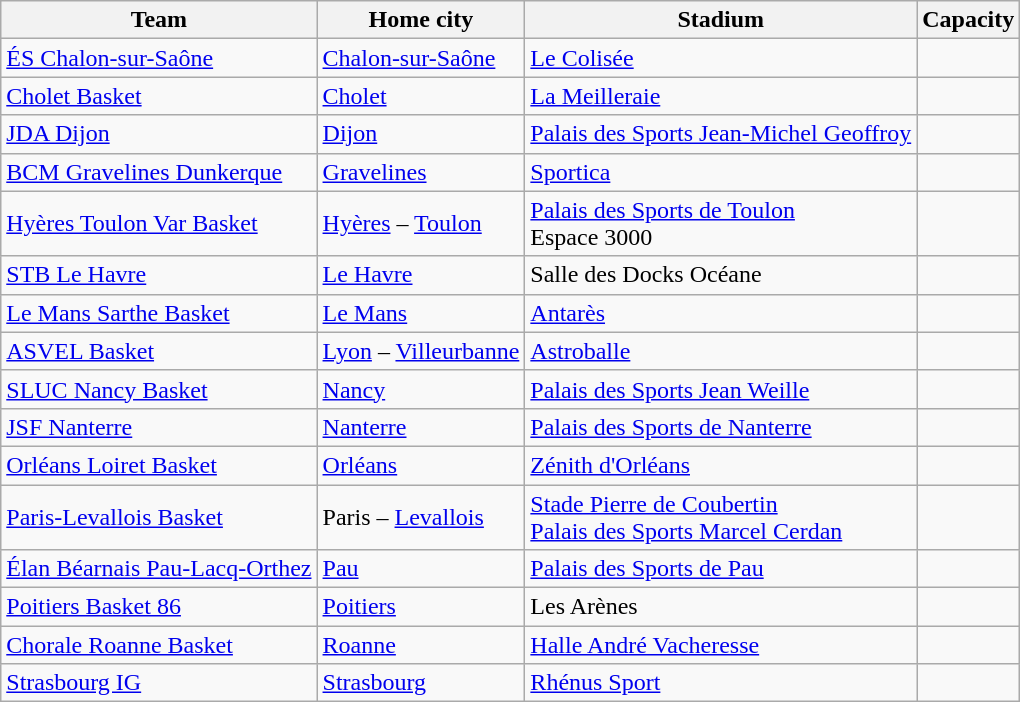<table class="wikitable sortable">
<tr>
<th>Team</th>
<th>Home city</th>
<th>Stadium</th>
<th>Capacity</th>
</tr>
<tr>
<td><a href='#'>ÉS Chalon-sur-Saône</a></td>
<td><a href='#'>Chalon-sur-Saône</a></td>
<td><a href='#'>Le Colisée</a></td>
<td></td>
</tr>
<tr>
<td><a href='#'>Cholet Basket</a></td>
<td><a href='#'>Cholet</a></td>
<td><a href='#'>La Meilleraie</a></td>
<td></td>
</tr>
<tr>
<td><a href='#'>JDA Dijon</a></td>
<td><a href='#'>Dijon</a></td>
<td><a href='#'>Palais des Sports Jean-Michel Geoffroy</a></td>
<td></td>
</tr>
<tr>
<td><a href='#'>BCM Gravelines Dunkerque</a></td>
<td><a href='#'>Gravelines</a></td>
<td><a href='#'>Sportica</a></td>
<td></td>
</tr>
<tr>
<td><a href='#'>Hyères Toulon Var Basket</a></td>
<td><a href='#'>Hyères</a> – <a href='#'>Toulon</a></td>
<td><a href='#'>Palais des Sports de Toulon</a> <br> Espace 3000</td>
<td> <br> </td>
</tr>
<tr>
<td><a href='#'>STB Le Havre</a></td>
<td><a href='#'>Le Havre</a></td>
<td>Salle des Docks Océane</td>
<td></td>
</tr>
<tr>
<td><a href='#'>Le Mans Sarthe Basket</a></td>
<td><a href='#'>Le Mans</a></td>
<td><a href='#'>Antarès</a></td>
<td></td>
</tr>
<tr>
<td><a href='#'>ASVEL Basket</a></td>
<td><a href='#'>Lyon</a> – <a href='#'>Villeurbanne</a></td>
<td><a href='#'>Astroballe</a></td>
<td></td>
</tr>
<tr>
<td><a href='#'>SLUC Nancy Basket</a></td>
<td><a href='#'>Nancy</a></td>
<td><a href='#'>Palais des Sports Jean Weille</a></td>
<td></td>
</tr>
<tr>
<td><a href='#'>JSF Nanterre</a></td>
<td><a href='#'>Nanterre</a></td>
<td><a href='#'>Palais des Sports de Nanterre</a></td>
<td></td>
</tr>
<tr>
<td><a href='#'>Orléans Loiret Basket</a></td>
<td><a href='#'>Orléans</a></td>
<td><a href='#'>Zénith d'Orléans</a></td>
<td></td>
</tr>
<tr>
<td><a href='#'>Paris-Levallois Basket</a></td>
<td>Paris – <a href='#'>Levallois</a></td>
<td><a href='#'>Stade Pierre de Coubertin</a> <br> <a href='#'>Palais des Sports Marcel Cerdan</a></td>
<td> <br> </td>
</tr>
<tr>
<td><a href='#'>Élan Béarnais Pau-Lacq-Orthez</a></td>
<td><a href='#'>Pau</a></td>
<td><a href='#'>Palais des Sports de Pau</a></td>
<td></td>
</tr>
<tr>
<td><a href='#'>Poitiers Basket 86</a></td>
<td><a href='#'>Poitiers</a></td>
<td>Les Arènes</td>
<td></td>
</tr>
<tr>
<td><a href='#'>Chorale Roanne Basket</a></td>
<td><a href='#'>Roanne</a></td>
<td><a href='#'>Halle André Vacheresse</a></td>
<td></td>
</tr>
<tr>
<td><a href='#'>Strasbourg IG</a></td>
<td><a href='#'>Strasbourg</a></td>
<td><a href='#'>Rhénus Sport</a></td>
<td></td>
</tr>
</table>
